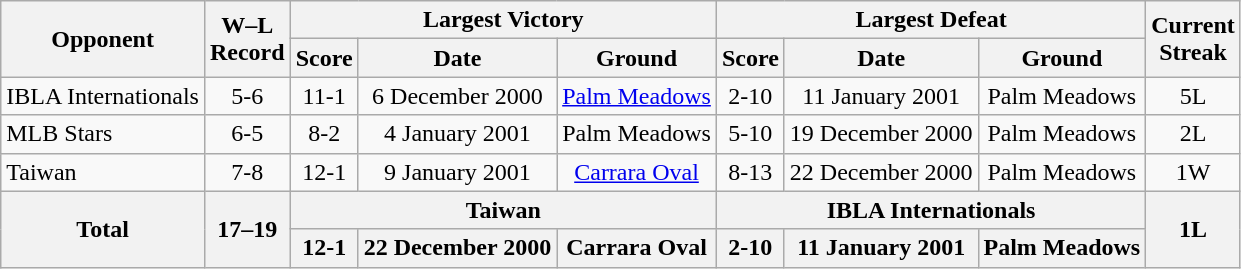<table class="wikitable" style="text-align:center">
<tr>
<th rowspan=2>Opponent</th>
<th rowspan=2>W–L<br>Record</th>
<th colspan=3>Largest Victory</th>
<th colspan=3>Largest Defeat</th>
<th rowspan=2>Current<br>Streak</th>
</tr>
<tr>
<th>Score</th>
<th>Date</th>
<th>Ground</th>
<th>Score</th>
<th>Date</th>
<th>Ground</th>
</tr>
<tr>
<td align=left>IBLA Internationals</td>
<td>5-6</td>
<td>11-1</td>
<td>6 December 2000</td>
<td><a href='#'>Palm Meadows</a></td>
<td>2-10</td>
<td>11 January 2001</td>
<td>Palm Meadows</td>
<td>5L</td>
</tr>
<tr>
<td align=left>MLB Stars</td>
<td>6-5</td>
<td>8-2</td>
<td>4 January 2001</td>
<td>Palm Meadows</td>
<td>5-10</td>
<td>19 December 2000</td>
<td>Palm Meadows</td>
<td>2L</td>
</tr>
<tr>
<td align=left>Taiwan</td>
<td>7-8</td>
<td>12-1</td>
<td>9 January 2001</td>
<td><a href='#'>Carrara Oval</a></td>
<td>8-13</td>
<td>22 December 2000</td>
<td>Palm Meadows</td>
<td>1W</td>
</tr>
<tr>
<th rowspan=2 align=left>Total</th>
<th rowspan=2>17–19</th>
<th colspan=3>Taiwan</th>
<th colspan=3>IBLA Internationals</th>
<th rowspan=2>1L</th>
</tr>
<tr>
<th>12-1</th>
<th>22 December 2000</th>
<th>Carrara Oval</th>
<th>2-10</th>
<th>11 January 2001</th>
<th>Palm Meadows</th>
</tr>
</table>
